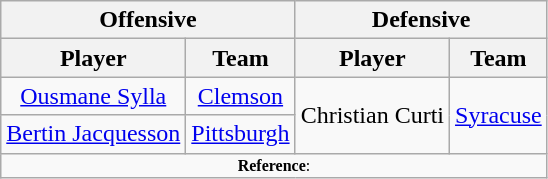<table class="wikitable" style="text-align: center;">
<tr>
<th colspan="2">Offensive</th>
<th colspan="2">Defensive</th>
</tr>
<tr>
<th>Player</th>
<th>Team</th>
<th>Player</th>
<th>Team</th>
</tr>
<tr>
<td><a href='#'>Ousmane Sylla</a></td>
<td><a href='#'>Clemson</a></td>
<td rowspan=2>Christian Curti</td>
<td rowspan=2><a href='#'>Syracuse</a></td>
</tr>
<tr>
<td><a href='#'>Bertin Jacquesson</a></td>
<td><a href='#'>Pittsburgh</a></td>
</tr>
<tr>
<td colspan="4"  style="font-size:8pt; text-align:center;"><strong>Reference</strong>:</td>
</tr>
</table>
